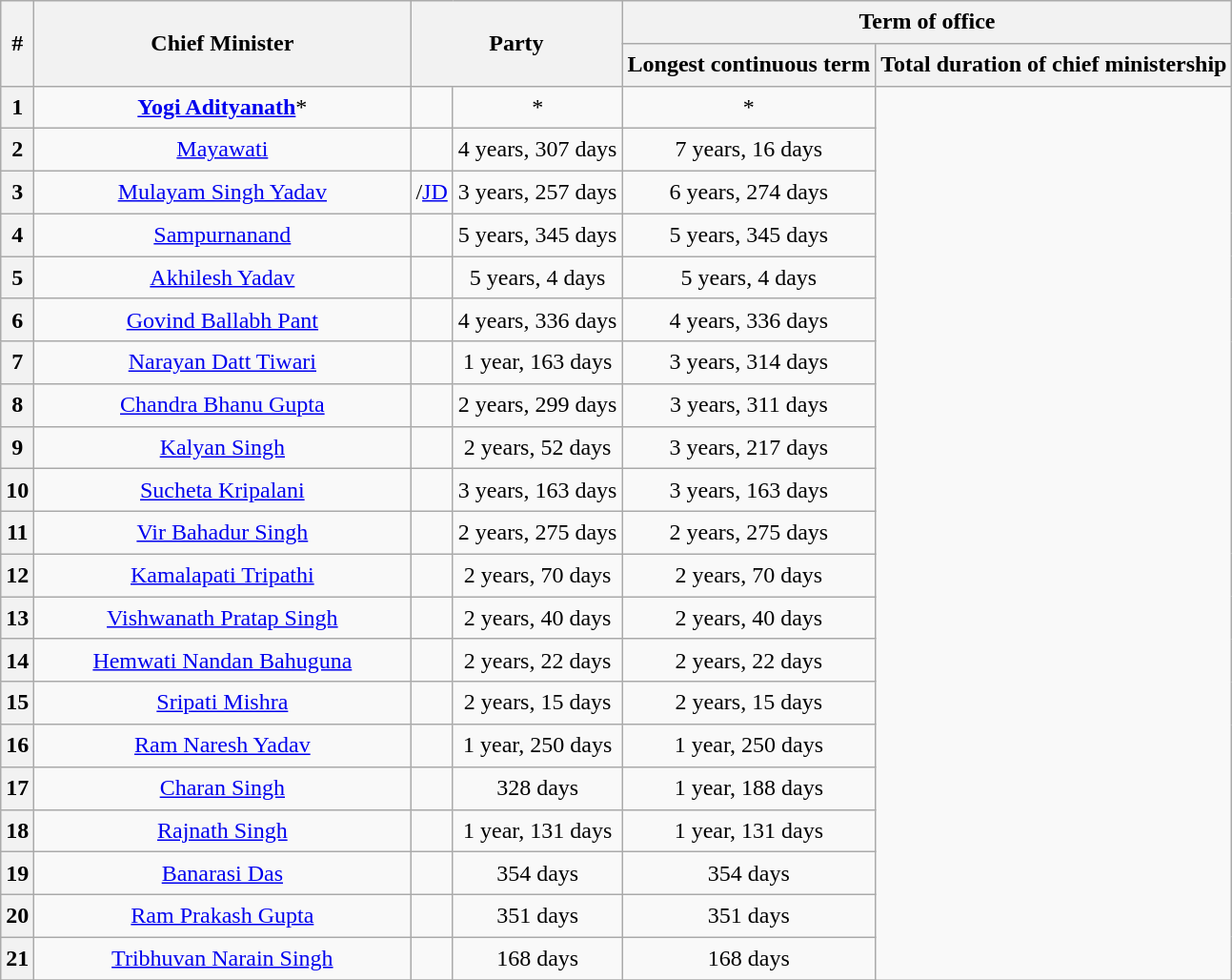<table class="wikitable sortable" style="line-height:1.4em; text-align:center">
<tr>
<th data-sort-type=number rowspan = "2">#</th>
<th rowspan="2" style="width:16em">Chief Minister</th>
<th rowspan="2" colspan=2 style="width:8em">Party</th>
<th colspan="2">Term of office</th>
</tr>
<tr>
<th>Longest continuous term</th>
<th>Total duration of chief ministership</th>
</tr>
<tr>
<th data-sort-value="1">1</th>
<td><strong><a href='#'>Yogi Adityanath</a></strong>*</td>
<td></td>
<td><strong></strong>*</td>
<td><strong></strong>*</td>
</tr>
<tr>
<th data-sort-value="2">2</th>
<td><a href='#'>Mayawati</a></td>
<td></td>
<td>4 years, 307 days</td>
<td>7 years, 16 days</td>
</tr>
<tr>
<th data-sort-value="3">3</th>
<td><a href='#'>Mulayam Singh Yadav</a></td>
<td>/<a href='#'>JD</a></td>
<td>3 years, 257 days</td>
<td>6 years, 274 days</td>
</tr>
<tr>
<th data-sort-value="4">4</th>
<td><a href='#'>Sampurnanand</a></td>
<td></td>
<td>5 years, 345 days</td>
<td>5 years, 345 days</td>
</tr>
<tr>
<th data-sort-value="5">5</th>
<td><a href='#'>Akhilesh Yadav</a></td>
<td></td>
<td>5 years, 4 days</td>
<td>5 years, 4 days</td>
</tr>
<tr>
<th data-sort-value="6">6</th>
<td><a href='#'>Govind Ballabh Pant</a></td>
<td></td>
<td>4 years, 336 days</td>
<td>4 years, 336 days</td>
</tr>
<tr>
<th data-sort-value="7">7</th>
<td><a href='#'>Narayan Datt Tiwari</a></td>
<td></td>
<td>1 year, 163 days</td>
<td>3 years, 314 days</td>
</tr>
<tr>
<th data-sort-value="8">8</th>
<td><a href='#'>Chandra Bhanu Gupta</a></td>
<td></td>
<td>2 years, 299 days</td>
<td>3 years, 311 days</td>
</tr>
<tr>
<th data-sort-value="9">9</th>
<td><a href='#'>Kalyan Singh</a></td>
<td></td>
<td>2 years, 52 days</td>
<td>3 years, 217 days</td>
</tr>
<tr>
<th data-sort-value="10">10</th>
<td><a href='#'>Sucheta Kripalani</a></td>
<td></td>
<td>3 years, 163 days</td>
<td>3 years, 163 days</td>
</tr>
<tr>
<th data-sort-value="11">11</th>
<td><a href='#'>Vir Bahadur Singh</a></td>
<td></td>
<td>2 years, 275 days</td>
<td>2 years, 275 days</td>
</tr>
<tr>
<th data-sort-value="12">12</th>
<td><a href='#'>Kamalapati Tripathi</a></td>
<td></td>
<td>2 years, 70 days</td>
<td>2 years, 70 days</td>
</tr>
<tr>
<th data-sort-value="13">13</th>
<td><a href='#'>Vishwanath Pratap Singh</a></td>
<td></td>
<td>2 years, 40 days</td>
<td>2 years, 40 days</td>
</tr>
<tr>
<th data-sort-value="14">14</th>
<td><a href='#'>Hemwati Nandan Bahuguna</a></td>
<td></td>
<td>2 years, 22 days</td>
<td>2 years, 22 days</td>
</tr>
<tr>
<th data-sort-value="15">15</th>
<td><a href='#'>Sripati Mishra</a></td>
<td></td>
<td>2 years, 15 days</td>
<td>2 years, 15 days</td>
</tr>
<tr>
<th data-sort-value="16">16</th>
<td><a href='#'>Ram Naresh Yadav</a></td>
<td></td>
<td>1 year, 250 days</td>
<td>1 year, 250 days</td>
</tr>
<tr>
<th data-sort-value="17">17</th>
<td><a href='#'>Charan Singh</a></td>
<td></td>
<td>328 days</td>
<td>1 year, 188 days</td>
</tr>
<tr>
<th data-sort-value="18">18</th>
<td><a href='#'>Rajnath Singh</a></td>
<td></td>
<td>1 year, 131 days</td>
<td>1 year, 131 days</td>
</tr>
<tr>
<th data-sort-value="19">19</th>
<td><a href='#'>Banarasi Das</a></td>
<td></td>
<td>354 days</td>
<td>354 days</td>
</tr>
<tr>
<th data-sort-value="20">20</th>
<td><a href='#'>Ram Prakash Gupta</a></td>
<td></td>
<td>351 days</td>
<td>351 days</td>
</tr>
<tr>
<th data-sort-value="21">21</th>
<td><a href='#'>Tribhuvan Narain Singh</a></td>
<td></td>
<td>168 days</td>
<td>168 days</td>
</tr>
<tr>
</tr>
</table>
